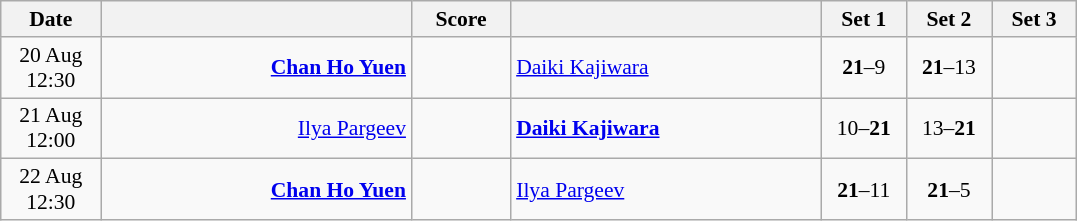<table class="wikitable" style="text-align:center; font-size:90%">
<tr>
<th width="60">Date</th>
<th align="right" width="200"></th>
<th width="60">Score</th>
<th align="left" width="200"></th>
<th width="50">Set 1</th>
<th width="50">Set 2</th>
<th width="50">Set 3</th>
</tr>
<tr>
<td>20 Aug<br>12:30</td>
<td align="right"><strong><a href='#'>Chan Ho Yuen</a> </strong></td>
<td align="center"></td>
<td align="left"> <a href='#'>Daiki Kajiwara</a></td>
<td><strong>21</strong>–9</td>
<td><strong>21</strong>–13</td>
<td></td>
</tr>
<tr>
<td>21 Aug<br>12:00</td>
<td align="right"><a href='#'>Ilya Pargeev</a> </td>
<td align="center"></td>
<td align="left"><strong> <a href='#'>Daiki Kajiwara</a></strong></td>
<td>10–<strong>21</strong></td>
<td>13–<strong>21</strong></td>
<td></td>
</tr>
<tr>
<td>22 Aug<br>12:30</td>
<td align="right"><strong><a href='#'>Chan Ho Yuen</a> </strong></td>
<td align="center"></td>
<td align="left"> <a href='#'>Ilya Pargeev</a></td>
<td><strong>21</strong>–11</td>
<td><strong>21</strong>–5</td>
<td></td>
</tr>
</table>
